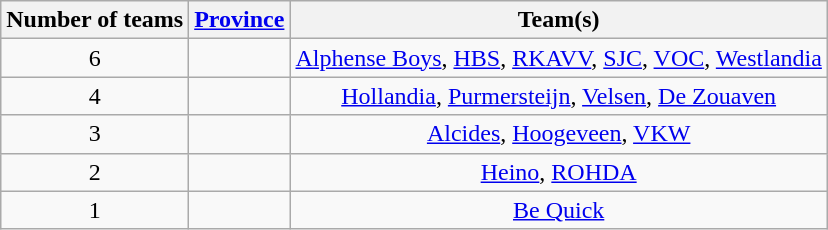<table class="wikitable" style="text-align:center">
<tr>
<th>Number of teams</th>
<th><a href='#'>Province</a></th>
<th>Team(s)</th>
</tr>
<tr>
<td>6</td>
<td align="left"></td>
<td><a href='#'>Alphense Boys</a>, <a href='#'>HBS</a>, <a href='#'>RKAVV</a>, <a href='#'>SJC</a>, <a href='#'>VOC</a>, <a href='#'>Westlandia</a></td>
</tr>
<tr>
<td>4</td>
<td align="left"></td>
<td><a href='#'>Hollandia</a>, <a href='#'>Purmersteijn</a>, <a href='#'>Velsen</a>, <a href='#'>De Zouaven</a></td>
</tr>
<tr>
<td>3</td>
<td align="left"></td>
<td><a href='#'>Alcides</a>, <a href='#'>Hoogeveen</a>, <a href='#'>VKW</a></td>
</tr>
<tr>
<td>2</td>
<td align="left"></td>
<td><a href='#'>Heino</a>, <a href='#'>ROHDA</a></td>
</tr>
<tr>
<td>1</td>
<td align="left"></td>
<td><a href='#'>Be Quick</a></td>
</tr>
</table>
